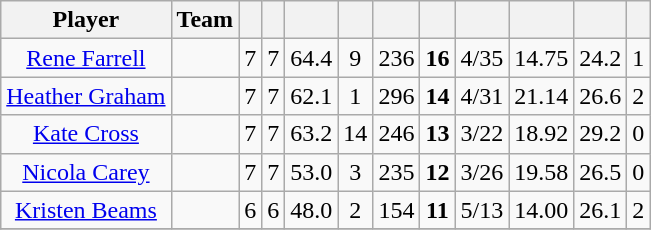<table class="wikitable sortable" style="text-align:center">
<tr>
<th class="unsortable">Player</th>
<th>Team</th>
<th></th>
<th></th>
<th></th>
<th></th>
<th></th>
<th></th>
<th></th>
<th></th>
<th></th>
<th></th>
</tr>
<tr>
<td><a href='#'>Rene Farrell</a></td>
<td style="text-align:left;"></td>
<td>7</td>
<td>7</td>
<td>64.4</td>
<td>9</td>
<td>236</td>
<td><strong>16</strong></td>
<td>4/35</td>
<td>14.75</td>
<td>24.2</td>
<td>1</td>
</tr>
<tr>
<td><a href='#'>Heather Graham</a></td>
<td style="text-align:left;"></td>
<td>7</td>
<td>7</td>
<td>62.1</td>
<td>1</td>
<td>296</td>
<td><strong>14</strong></td>
<td>4/31</td>
<td>21.14</td>
<td>26.6</td>
<td>2</td>
</tr>
<tr>
<td><a href='#'>Kate Cross</a></td>
<td style="text-align:left;"></td>
<td>7</td>
<td>7</td>
<td>63.2</td>
<td>14</td>
<td>246</td>
<td><strong>13</strong></td>
<td>3/22</td>
<td>18.92</td>
<td>29.2</td>
<td>0</td>
</tr>
<tr>
<td><a href='#'>Nicola Carey</a></td>
<td style="text-align:left;"></td>
<td>7</td>
<td>7</td>
<td>53.0</td>
<td>3</td>
<td>235</td>
<td><strong>12</strong></td>
<td>3/26</td>
<td>19.58</td>
<td>26.5</td>
<td>0</td>
</tr>
<tr>
<td><a href='#'>Kristen Beams</a></td>
<td style="text-align:left;"></td>
<td>6</td>
<td>6</td>
<td>48.0</td>
<td>2</td>
<td>154</td>
<td><strong>11</strong></td>
<td>5/13</td>
<td>14.00</td>
<td>26.1</td>
<td>2</td>
</tr>
<tr>
</tr>
</table>
